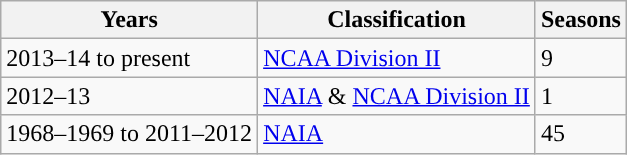<table class="wikitable">
<tr>
<th>Years</th>
<th>Classification</th>
<th>Seasons</th>
</tr>
<tr>
<td>2013–14 to present</td>
<td><a href='#'>NCAA Division II</a></td>
<td>9</td>
</tr>
<tr>
<td>2012–13</td>
<td><a href='#'>NAIA</a> & <a href='#'>NCAA Division II</a></td>
<td>1</td>
</tr>
<tr>
<td>1968–1969 to 2011–2012</td>
<td><a href='#'>NAIA</a></td>
<td>45</td>
</tr>
</table>
